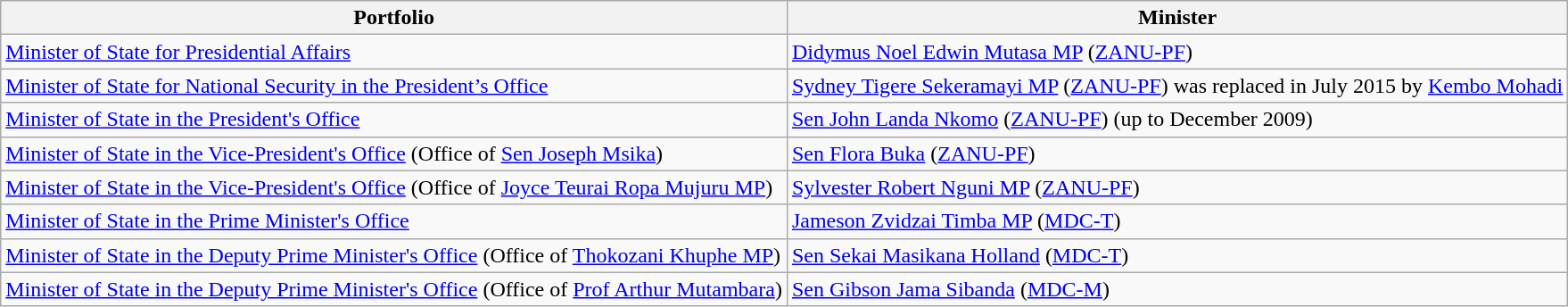<table class="wikitable">
<tr>
<th>Portfolio</th>
<th>Minister</th>
</tr>
<tr>
<td><a href='#'>Minister of State for Presidential Affairs</a></td>
<td><a href='#'>Didymus Noel Edwin Mutasa MP</a> (<a href='#'>ZANU-PF</a>)</td>
</tr>
<tr>
<td><a href='#'>Minister of State for National Security in the President’s Office</a></td>
<td><a href='#'>Sydney Tigere Sekeramayi MP</a> (<a href='#'>ZANU-PF</a>) was replaced in July 2015 by <a href='#'>Kembo Mohadi</a></td>
</tr>
<tr>
<td><a href='#'>Minister of State in the President's Office</a></td>
<td><a href='#'>Sen John Landa Nkomo</a> (<a href='#'>ZANU-PF</a>) (up to December 2009)</td>
</tr>
<tr>
<td><a href='#'>Minister of State in the Vice-President's Office</a> (Office of <a href='#'>Sen Joseph Msika</a>)</td>
<td><a href='#'>Sen Flora Buka</a> (<a href='#'>ZANU-PF</a>)</td>
</tr>
<tr>
<td><a href='#'>Minister of State in the Vice-President's Office</a> (Office of <a href='#'>Joyce Teurai Ropa Mujuru MP</a>)</td>
<td><a href='#'>Sylvester Robert Nguni MP</a> (<a href='#'>ZANU-PF</a>)</td>
</tr>
<tr>
<td><a href='#'>Minister of State in the Prime Minister's Office</a></td>
<td><a href='#'>Jameson Zvidzai Timba MP</a> (<a href='#'>MDC-T</a>)</td>
</tr>
<tr>
<td><a href='#'>Minister of State in the Deputy Prime Minister's Office</a> (Office of <a href='#'>Thokozani Khuphe MP</a>)</td>
<td><a href='#'>Sen Sekai Masikana Holland</a> (<a href='#'>MDC-T</a>)</td>
</tr>
<tr>
<td><a href='#'>Minister of State in the Deputy Prime Minister's Office</a> (Office of <a href='#'>Prof Arthur Mutambara</a>)</td>
<td><a href='#'>Sen Gibson Jama Sibanda</a> (<a href='#'>MDC-M</a>)</td>
</tr>
</table>
